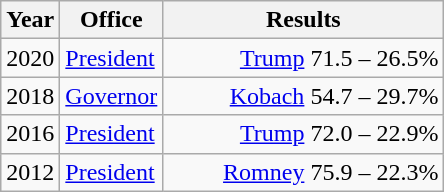<table class=wikitable>
<tr>
<th width="30">Year</th>
<th width="60">Office</th>
<th width="180">Results</th>
</tr>
<tr>
<td>2020</td>
<td><a href='#'>President</a></td>
<td align="right" ><a href='#'>Trump</a> 71.5 – 26.5%</td>
</tr>
<tr>
<td>2018</td>
<td><a href='#'>Governor</a></td>
<td align="right" ><a href='#'>Kobach</a> 54.7 – 29.7%</td>
</tr>
<tr>
<td>2016</td>
<td><a href='#'>President</a></td>
<td align="right" ><a href='#'>Trump</a> 72.0 – 22.9%</td>
</tr>
<tr>
<td>2012</td>
<td><a href='#'>President</a></td>
<td align="right" ><a href='#'>Romney</a> 75.9 – 22.3%</td>
</tr>
</table>
